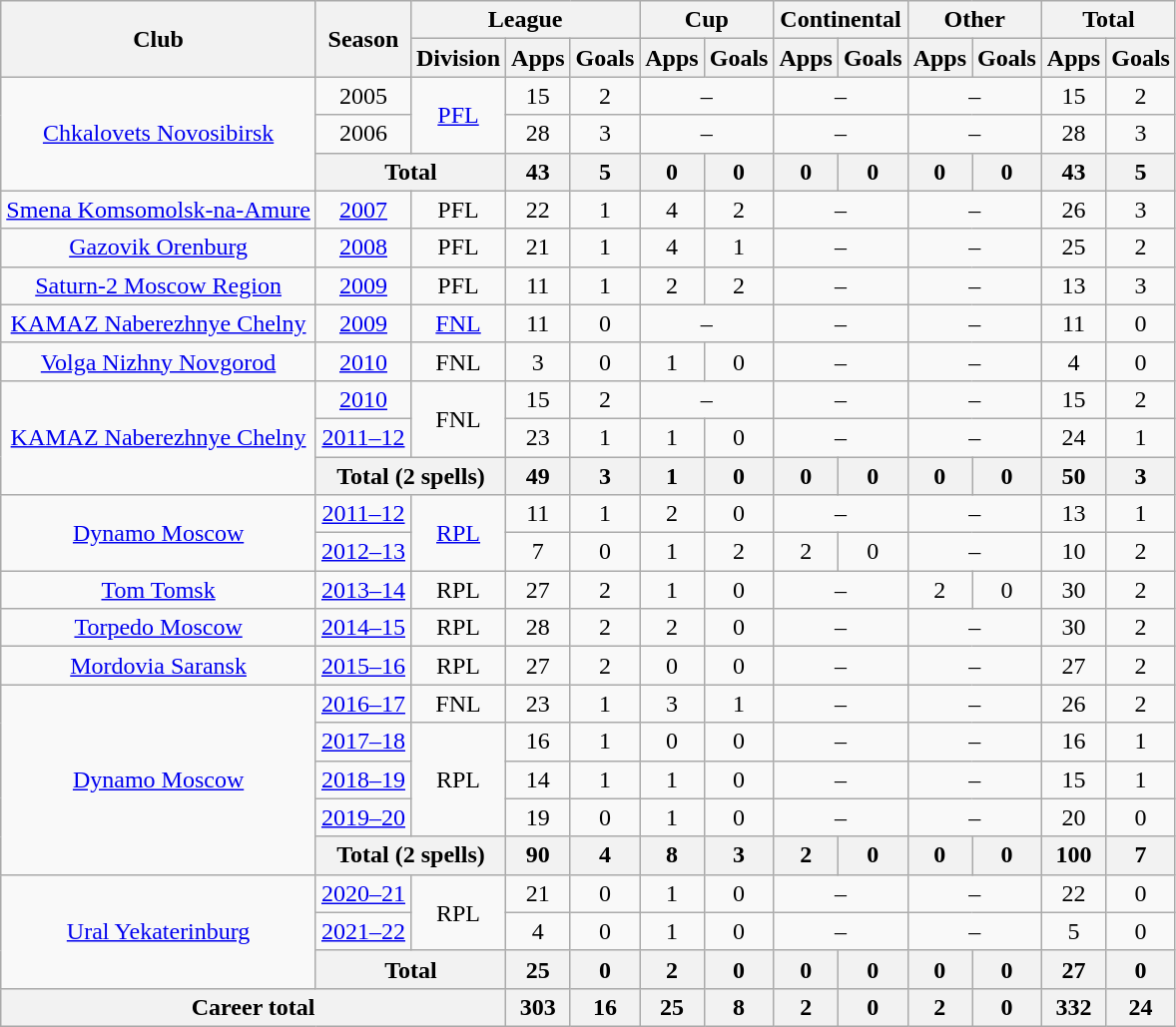<table class="wikitable" style="text-align: center;">
<tr>
<th rowspan=2>Club</th>
<th rowspan=2>Season</th>
<th colspan=3>League</th>
<th colspan=2>Cup</th>
<th colspan=2>Continental</th>
<th colspan=2>Other</th>
<th colspan=2>Total</th>
</tr>
<tr>
<th>Division</th>
<th>Apps</th>
<th>Goals</th>
<th>Apps</th>
<th>Goals</th>
<th>Apps</th>
<th>Goals</th>
<th>Apps</th>
<th>Goals</th>
<th>Apps</th>
<th>Goals</th>
</tr>
<tr>
<td rowspan="3"><a href='#'>Chkalovets Novosibirsk</a></td>
<td>2005</td>
<td rowspan="2"><a href='#'>PFL</a></td>
<td>15</td>
<td>2</td>
<td colspan=2>–</td>
<td colspan=2>–</td>
<td colspan=2>–</td>
<td>15</td>
<td>2</td>
</tr>
<tr>
<td>2006</td>
<td>28</td>
<td>3</td>
<td colspan=2>–</td>
<td colspan=2>–</td>
<td colspan=2>–</td>
<td>28</td>
<td>3</td>
</tr>
<tr>
<th colspan=2>Total</th>
<th>43</th>
<th>5</th>
<th>0</th>
<th>0</th>
<th>0</th>
<th>0</th>
<th>0</th>
<th>0</th>
<th>43</th>
<th>5</th>
</tr>
<tr>
<td><a href='#'>Smena Komsomolsk-na-Amure</a></td>
<td><a href='#'>2007</a></td>
<td>PFL</td>
<td>22</td>
<td>1</td>
<td>4</td>
<td>2</td>
<td colspan=2>–</td>
<td colspan=2>–</td>
<td>26</td>
<td>3</td>
</tr>
<tr>
<td><a href='#'>Gazovik Orenburg</a></td>
<td><a href='#'>2008</a></td>
<td>PFL</td>
<td>21</td>
<td>1</td>
<td>4</td>
<td>1</td>
<td colspan=2>–</td>
<td colspan=2>–</td>
<td>25</td>
<td>2</td>
</tr>
<tr>
<td><a href='#'>Saturn-2 Moscow Region</a></td>
<td><a href='#'>2009</a></td>
<td>PFL</td>
<td>11</td>
<td>1</td>
<td>2</td>
<td>2</td>
<td colspan=2>–</td>
<td colspan=2>–</td>
<td>13</td>
<td>3</td>
</tr>
<tr>
<td><a href='#'>KAMAZ Naberezhnye Chelny</a></td>
<td><a href='#'>2009</a></td>
<td><a href='#'>FNL</a></td>
<td>11</td>
<td>0</td>
<td colspan=2>–</td>
<td colspan=2>–</td>
<td colspan=2>–</td>
<td>11</td>
<td>0</td>
</tr>
<tr>
<td><a href='#'>Volga Nizhny Novgorod</a></td>
<td><a href='#'>2010</a></td>
<td>FNL</td>
<td>3</td>
<td>0</td>
<td>1</td>
<td>0</td>
<td colspan=2>–</td>
<td colspan=2>–</td>
<td>4</td>
<td>0</td>
</tr>
<tr>
<td rowspan="3"><a href='#'>KAMAZ Naberezhnye Chelny</a></td>
<td><a href='#'>2010</a></td>
<td rowspan="2">FNL</td>
<td>15</td>
<td>2</td>
<td colspan=2>–</td>
<td colspan=2>–</td>
<td colspan=2>–</td>
<td>15</td>
<td>2</td>
</tr>
<tr>
<td><a href='#'>2011–12</a></td>
<td>23</td>
<td>1</td>
<td>1</td>
<td>0</td>
<td colspan=2>–</td>
<td colspan=2>–</td>
<td>24</td>
<td>1</td>
</tr>
<tr>
<th colspan=2>Total (2 spells)</th>
<th>49</th>
<th>3</th>
<th>1</th>
<th>0</th>
<th>0</th>
<th>0</th>
<th>0</th>
<th>0</th>
<th>50</th>
<th>3</th>
</tr>
<tr>
<td rowspan="2"><a href='#'>Dynamo Moscow</a></td>
<td><a href='#'>2011–12</a></td>
<td rowspan="2"><a href='#'>RPL</a></td>
<td>11</td>
<td>1</td>
<td>2</td>
<td>0</td>
<td colspan=2>–</td>
<td colspan=2>–</td>
<td>13</td>
<td>1</td>
</tr>
<tr>
<td><a href='#'>2012–13</a></td>
<td>7</td>
<td>0</td>
<td>1</td>
<td>2</td>
<td>2</td>
<td>0</td>
<td colspan=2>–</td>
<td>10</td>
<td>2</td>
</tr>
<tr>
<td><a href='#'>Tom Tomsk</a></td>
<td><a href='#'>2013–14</a></td>
<td>RPL</td>
<td>27</td>
<td>2</td>
<td>1</td>
<td>0</td>
<td colspan=2>–</td>
<td>2</td>
<td>0</td>
<td>30</td>
<td>2</td>
</tr>
<tr>
<td><a href='#'>Torpedo Moscow</a></td>
<td><a href='#'>2014–15</a></td>
<td>RPL</td>
<td>28</td>
<td>2</td>
<td>2</td>
<td>0</td>
<td colspan=2>–</td>
<td colspan=2>–</td>
<td>30</td>
<td>2</td>
</tr>
<tr>
<td><a href='#'>Mordovia Saransk</a></td>
<td><a href='#'>2015–16</a></td>
<td>RPL</td>
<td>27</td>
<td>2</td>
<td>0</td>
<td>0</td>
<td colspan=2>–</td>
<td colspan=2>–</td>
<td>27</td>
<td>2</td>
</tr>
<tr>
<td rowspan="5"><a href='#'>Dynamo Moscow</a></td>
<td><a href='#'>2016–17</a></td>
<td>FNL</td>
<td>23</td>
<td>1</td>
<td>3</td>
<td>1</td>
<td colspan=2>–</td>
<td colspan=2>–</td>
<td>26</td>
<td>2</td>
</tr>
<tr>
<td><a href='#'>2017–18</a></td>
<td rowspan="3">RPL</td>
<td>16</td>
<td>1</td>
<td>0</td>
<td>0</td>
<td colspan=2>–</td>
<td colspan=2>–</td>
<td>16</td>
<td>1</td>
</tr>
<tr>
<td><a href='#'>2018–19</a></td>
<td>14</td>
<td>1</td>
<td>1</td>
<td>0</td>
<td colspan=2>–</td>
<td colspan=2>–</td>
<td>15</td>
<td>1</td>
</tr>
<tr>
<td><a href='#'>2019–20</a></td>
<td>19</td>
<td>0</td>
<td>1</td>
<td>0</td>
<td colspan=2>–</td>
<td colspan=2>–</td>
<td>20</td>
<td>0</td>
</tr>
<tr>
<th colspan=2>Total (2 spells)</th>
<th>90</th>
<th>4</th>
<th>8</th>
<th>3</th>
<th>2</th>
<th>0</th>
<th>0</th>
<th>0</th>
<th>100</th>
<th>7</th>
</tr>
<tr>
<td rowspan="3"><a href='#'>Ural Yekaterinburg</a></td>
<td><a href='#'>2020–21</a></td>
<td rowspan="2">RPL</td>
<td>21</td>
<td>0</td>
<td>1</td>
<td>0</td>
<td colspan=2>–</td>
<td colspan=2>–</td>
<td>22</td>
<td>0</td>
</tr>
<tr>
<td><a href='#'>2021–22</a></td>
<td>4</td>
<td>0</td>
<td>1</td>
<td>0</td>
<td colspan=2>–</td>
<td colspan=2>–</td>
<td>5</td>
<td>0</td>
</tr>
<tr>
<th colspan=2>Total</th>
<th>25</th>
<th>0</th>
<th>2</th>
<th>0</th>
<th>0</th>
<th>0</th>
<th>0</th>
<th>0</th>
<th>27</th>
<th>0</th>
</tr>
<tr>
<th colspan=3>Career total</th>
<th>303</th>
<th>16</th>
<th>25</th>
<th>8</th>
<th>2</th>
<th>0</th>
<th>2</th>
<th>0</th>
<th>332</th>
<th>24</th>
</tr>
</table>
